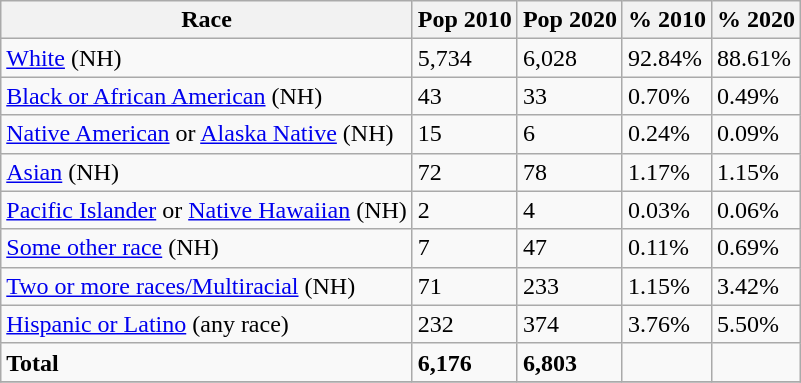<table class="wikitable">
<tr>
<th>Race</th>
<th>Pop 2010</th>
<th>Pop 2020</th>
<th>% 2010</th>
<th>% 2020</th>
</tr>
<tr>
<td><a href='#'>White</a> (NH)</td>
<td>5,734</td>
<td>6,028</td>
<td>92.84%</td>
<td>88.61%</td>
</tr>
<tr>
<td><a href='#'>Black or African American</a> (NH)</td>
<td>43</td>
<td>33</td>
<td>0.70%</td>
<td>0.49%</td>
</tr>
<tr>
<td><a href='#'>Native American</a> or <a href='#'>Alaska Native</a> (NH)</td>
<td>15</td>
<td>6</td>
<td>0.24%</td>
<td>0.09%</td>
</tr>
<tr>
<td><a href='#'>Asian</a> (NH)</td>
<td>72</td>
<td>78</td>
<td>1.17%</td>
<td>1.15%</td>
</tr>
<tr>
<td><a href='#'>Pacific Islander</a> or <a href='#'>Native Hawaiian</a> (NH)</td>
<td>2</td>
<td>4</td>
<td>0.03%</td>
<td>0.06%</td>
</tr>
<tr>
<td><a href='#'>Some other race</a> (NH)</td>
<td>7</td>
<td>47</td>
<td>0.11%</td>
<td>0.69%</td>
</tr>
<tr>
<td><a href='#'>Two or more races/Multiracial</a> (NH)</td>
<td>71</td>
<td>233</td>
<td>1.15%</td>
<td>3.42%</td>
</tr>
<tr>
<td><a href='#'>Hispanic or Latino</a> (any race)</td>
<td>232</td>
<td>374</td>
<td>3.76%</td>
<td>5.50%</td>
</tr>
<tr>
<td><strong>Total</strong></td>
<td><strong>6,176</strong></td>
<td><strong>6,803</strong></td>
<td></td>
<td></td>
</tr>
<tr>
</tr>
</table>
